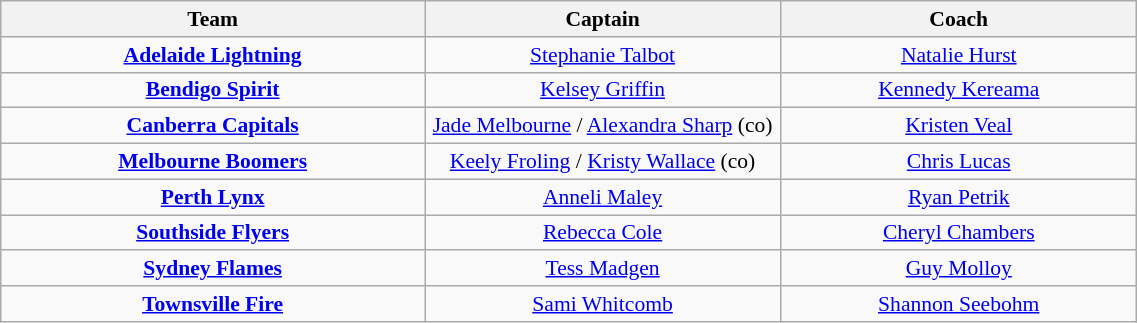<table class="wikitable" style="width: 60%; text-align:center; font-size:90%">
<tr>
<th colspan=1 width=150>Team</th>
<th width=125>Captain</th>
<th width=125>Coach</th>
</tr>
<tr>
<td><strong><a href='#'>Adelaide Lightning</a></strong></td>
<td><a href='#'>Stephanie Talbot</a></td>
<td><a href='#'>Natalie Hurst</a></td>
</tr>
<tr>
<td><strong><a href='#'>Bendigo Spirit</a></strong></td>
<td><a href='#'>Kelsey Griffin</a></td>
<td><a href='#'>Kennedy Kereama</a></td>
</tr>
<tr>
<td><strong><a href='#'>Canberra Capitals</a></strong></td>
<td><a href='#'>Jade Melbourne</a> / <a href='#'>Alexandra Sharp</a> (co)</td>
<td><a href='#'>Kristen Veal</a></td>
</tr>
<tr>
<td><strong><a href='#'>Melbourne Boomers</a></strong></td>
<td><a href='#'>Keely Froling</a> / <a href='#'>Kristy Wallace</a> (co)</td>
<td><a href='#'>Chris Lucas</a></td>
</tr>
<tr>
<td><strong><a href='#'>Perth Lynx</a></strong></td>
<td><a href='#'>Anneli Maley</a></td>
<td><a href='#'>Ryan Petrik</a></td>
</tr>
<tr>
<td><strong><a href='#'>Southside Flyers</a></strong></td>
<td><a href='#'>Rebecca Cole</a></td>
<td><a href='#'>Cheryl Chambers</a></td>
</tr>
<tr>
<td><strong><a href='#'>Sydney Flames</a></strong></td>
<td><a href='#'>Tess Madgen</a></td>
<td><a href='#'>Guy Molloy</a></td>
</tr>
<tr>
<td><strong><a href='#'>Townsville Fire</a></strong></td>
<td><a href='#'>Sami Whitcomb</a></td>
<td><a href='#'>Shannon Seebohm</a></td>
</tr>
</table>
